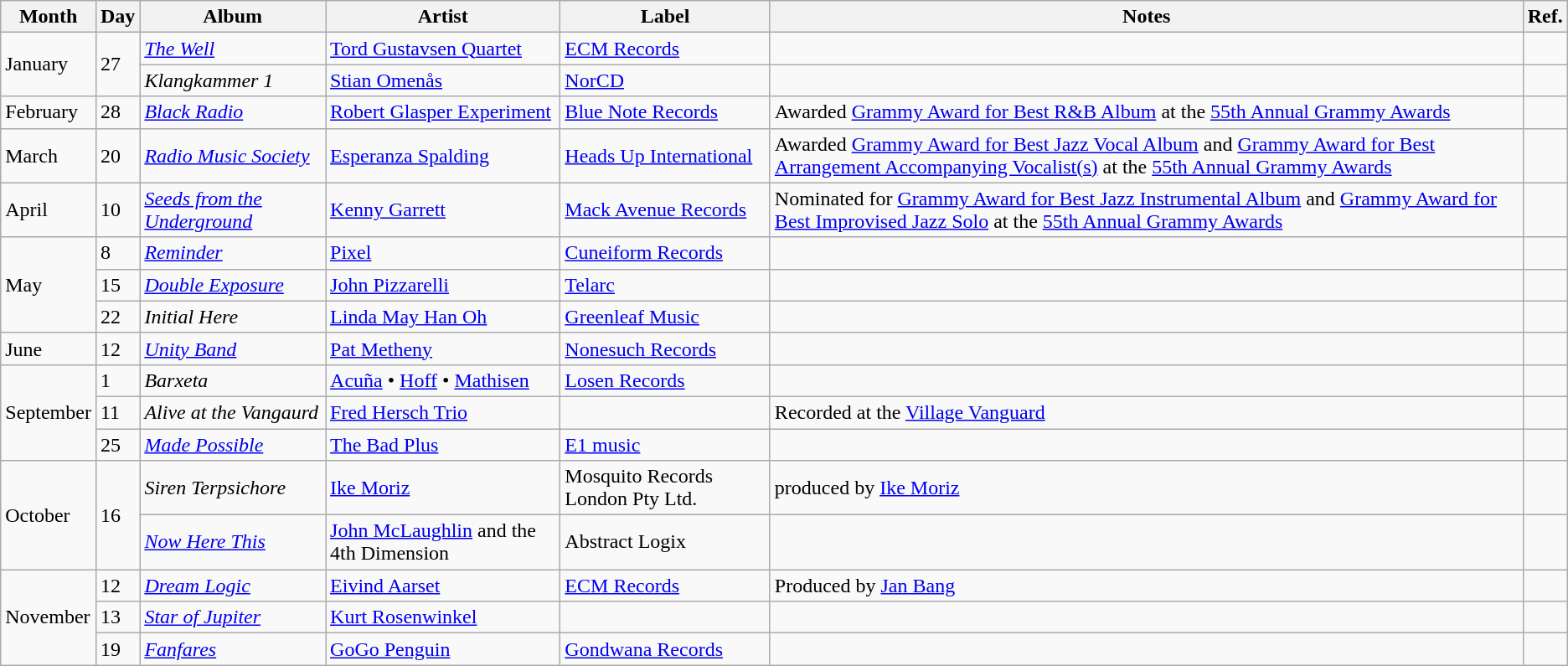<table class="wikitable">
<tr>
<th>Month</th>
<th>Day</th>
<th>Album</th>
<th>Artist</th>
<th>Label</th>
<th>Notes</th>
<th>Ref.</th>
</tr>
<tr>
<td rowspan="2">January</td>
<td rowspan="2">27</td>
<td><em><a href='#'>The Well</a></em></td>
<td><a href='#'>Tord Gustavsen Quartet</a></td>
<td><a href='#'>ECM Records</a></td>
<td></td>
<td></td>
</tr>
<tr>
<td><em>Klangkammer 1</em></td>
<td><a href='#'>Stian Omenås</a></td>
<td><a href='#'>NorCD</a></td>
<td></td>
<td></td>
</tr>
<tr>
<td>February</td>
<td>28</td>
<td><em><a href='#'>Black Radio</a></em></td>
<td><a href='#'>Robert Glasper Experiment</a></td>
<td><a href='#'>Blue Note Records</a></td>
<td>Awarded <a href='#'>Grammy Award for Best R&B Album</a> at the <a href='#'>55th Annual Grammy Awards</a></td>
<td></td>
</tr>
<tr>
<td>March</td>
<td>20</td>
<td><em><a href='#'>Radio Music Society</a></em></td>
<td><a href='#'>Esperanza Spalding</a></td>
<td><a href='#'>Heads Up International</a></td>
<td>Awarded <a href='#'>Grammy Award for Best Jazz Vocal Album</a> and <a href='#'>Grammy Award for Best Arrangement Accompanying Vocalist(s)</a> at the <a href='#'>55th Annual Grammy Awards</a></td>
<td></td>
</tr>
<tr>
<td>April</td>
<td>10</td>
<td><em><a href='#'>Seeds from the Underground</a></em></td>
<td><a href='#'>Kenny Garrett</a></td>
<td><a href='#'>Mack Avenue Records</a></td>
<td>Nominated for <a href='#'>Grammy Award for Best Jazz Instrumental Album</a> and <a href='#'>Grammy Award for Best Improvised Jazz Solo</a> at the <a href='#'>55th Annual Grammy Awards</a></td>
<td></td>
</tr>
<tr>
<td rowspan="3">May</td>
<td>8</td>
<td><em><a href='#'>Reminder</a></em></td>
<td><a href='#'>Pixel</a></td>
<td><a href='#'>Cuneiform Records</a></td>
<td></td>
<td></td>
</tr>
<tr>
<td>15</td>
<td><em><a href='#'>Double Exposure</a></em></td>
<td><a href='#'>John Pizzarelli</a></td>
<td><a href='#'>Telarc</a></td>
<td></td>
<td></td>
</tr>
<tr>
<td>22</td>
<td><em>Initial Here</em></td>
<td><a href='#'>Linda May Han Oh</a></td>
<td><a href='#'>Greenleaf Music</a></td>
<td></td>
<td></td>
</tr>
<tr>
<td>June</td>
<td>12</td>
<td><em><a href='#'>Unity Band</a></em></td>
<td><a href='#'>Pat Metheny</a></td>
<td><a href='#'>Nonesuch Records</a></td>
<td></td>
<td></td>
</tr>
<tr>
<td rowspan="3">September</td>
<td>1</td>
<td><em>Barxeta</em></td>
<td><a href='#'>Acuña</a> • <a href='#'>Hoff</a> • <a href='#'>Mathisen</a></td>
<td><a href='#'>Losen Records</a></td>
<td></td>
<td></td>
</tr>
<tr>
<td>11</td>
<td><em>Alive at the Vangaurd</em></td>
<td><a href='#'>Fred Hersch Trio</a></td>
<td></td>
<td>Recorded at the <a href='#'>Village Vanguard</a></td>
<td></td>
</tr>
<tr>
<td>25</td>
<td><em><a href='#'>Made Possible</a></em></td>
<td><a href='#'>The Bad Plus</a></td>
<td><a href='#'>E1 music</a></td>
<td></td>
<td></td>
</tr>
<tr>
<td rowspan="2">October</td>
<td rowspan="2">16</td>
<td><em>Siren Terpsichore</em></td>
<td><a href='#'>Ike Moriz</a></td>
<td>Mosquito Records London Pty Ltd.</td>
<td>produced by <a href='#'>Ike Moriz</a></td>
<td></td>
</tr>
<tr>
<td><em><a href='#'>Now Here This</a></em></td>
<td><a href='#'>John McLaughlin</a> and the 4th Dimension</td>
<td>Abstract Logix</td>
<td></td>
<td></td>
</tr>
<tr>
<td rowspan="3">November</td>
<td>12</td>
<td><em><a href='#'>Dream Logic</a></em></td>
<td><a href='#'>Eivind Aarset</a></td>
<td><a href='#'>ECM Records</a></td>
<td>Produced by <a href='#'>Jan Bang</a></td>
<td></td>
</tr>
<tr>
<td>13</td>
<td><em><a href='#'>Star of Jupiter</a></em></td>
<td><a href='#'>Kurt Rosenwinkel</a></td>
<td></td>
<td></td>
<td></td>
</tr>
<tr>
<td>19</td>
<td><em><a href='#'>Fanfares</a></em></td>
<td><a href='#'>GoGo Penguin</a></td>
<td><a href='#'>Gondwana Records</a></td>
<td></td>
<td></td>
</tr>
</table>
